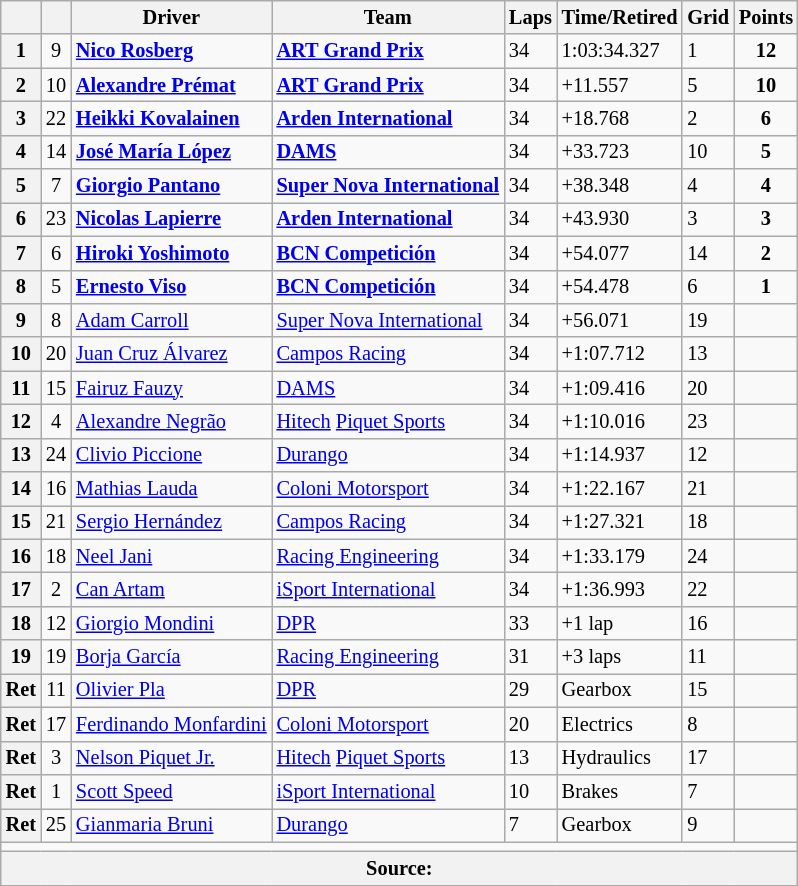<table class="wikitable" style="font-size:85%">
<tr>
<th></th>
<th></th>
<th>Driver</th>
<th>Team</th>
<th>Laps</th>
<th>Time/Retired</th>
<th>Grid</th>
<th>Points</th>
</tr>
<tr>
<th>1</th>
<td align="center">9</td>
<td> <strong><a href='#'>Nico Rosberg</a></strong></td>
<td><strong><a href='#'>ART Grand Prix</a></strong></td>
<td>34</td>
<td>1:03:34.327</td>
<td>1</td>
<td align="center"><strong>12</strong></td>
</tr>
<tr>
<th>2</th>
<td align="center">10</td>
<td> <strong><a href='#'>Alexandre Prémat</a></strong></td>
<td><strong><a href='#'>ART Grand Prix</a></strong></td>
<td>34</td>
<td>+11.557</td>
<td>5</td>
<td align="center"><strong>10</strong></td>
</tr>
<tr>
<th>3</th>
<td align="center">22</td>
<td> <strong><a href='#'>Heikki Kovalainen</a></strong></td>
<td><strong><a href='#'>Arden International</a></strong></td>
<td>34</td>
<td>+18.768</td>
<td>2</td>
<td align="center"><strong>6</strong></td>
</tr>
<tr>
<th>4</th>
<td align="center">14</td>
<td> <strong><a href='#'>José María López</a></strong></td>
<td><strong><a href='#'>DAMS</a></strong></td>
<td>34</td>
<td>+33.723</td>
<td>10</td>
<td align="center"><strong>5</strong></td>
</tr>
<tr>
<th>5</th>
<td align="center">7</td>
<td> <strong><a href='#'>Giorgio Pantano</a></strong></td>
<td><strong><a href='#'>Super Nova International</a></strong></td>
<td>34</td>
<td>+38.348</td>
<td>4</td>
<td align="center"><strong>4</strong></td>
</tr>
<tr>
<th>6</th>
<td align="center">23</td>
<td> <strong><a href='#'>Nicolas Lapierre</a></strong></td>
<td><strong><a href='#'>Arden International</a></strong></td>
<td>34</td>
<td>+43.930</td>
<td>3</td>
<td align="center"><strong>3</strong></td>
</tr>
<tr>
<th>7</th>
<td align="center">6</td>
<td> <strong><a href='#'>Hiroki Yoshimoto</a></strong></td>
<td><strong><a href='#'>BCN Competición</a></strong></td>
<td>34</td>
<td>+54.077</td>
<td>14</td>
<td align="center"><strong>2</strong></td>
</tr>
<tr>
<th>8</th>
<td align="center">5</td>
<td> <strong><a href='#'>Ernesto Viso</a></strong></td>
<td><strong><a href='#'>BCN Competición</a></strong></td>
<td>34</td>
<td>+54.478</td>
<td>6</td>
<td align="center"><strong>1</strong></td>
</tr>
<tr>
<th>9</th>
<td align="center">8</td>
<td> <a href='#'>Adam Carroll</a></td>
<td><a href='#'>Super Nova International</a></td>
<td>34</td>
<td>+56.071</td>
<td>19</td>
<td></td>
</tr>
<tr>
<th>10</th>
<td align="center">20</td>
<td> <a href='#'>Juan Cruz Álvarez</a></td>
<td><a href='#'>Campos Racing</a></td>
<td>34</td>
<td>+1:07.712</td>
<td>13</td>
<td></td>
</tr>
<tr>
<th>11</th>
<td align="center">15</td>
<td> <a href='#'>Fairuz Fauzy</a></td>
<td><a href='#'>DAMS</a></td>
<td>34</td>
<td>+1:09.416</td>
<td>20</td>
<td></td>
</tr>
<tr>
<th>12</th>
<td align="center">4</td>
<td> <a href='#'>Alexandre Negrão</a></td>
<td><a href='#'>Hitech</a> <a href='#'>Piquet Sports</a></td>
<td>34</td>
<td>+1:10.016</td>
<td>23</td>
<td></td>
</tr>
<tr>
<th>13</th>
<td align="center">24</td>
<td> <a href='#'>Clivio Piccione</a></td>
<td><a href='#'>Durango</a></td>
<td>34</td>
<td>+1:14.937</td>
<td>12</td>
<td></td>
</tr>
<tr>
<th>14</th>
<td align="center">16</td>
<td> <a href='#'>Mathias Lauda</a></td>
<td><a href='#'>Coloni Motorsport</a></td>
<td>34</td>
<td>+1:22.167</td>
<td>21</td>
<td></td>
</tr>
<tr>
<th>15</th>
<td align="center">21</td>
<td> <a href='#'>Sergio Hernández</a></td>
<td><a href='#'>Campos Racing</a></td>
<td>34</td>
<td>+1:27.321</td>
<td>18</td>
<td></td>
</tr>
<tr>
<th>16</th>
<td align="center">18</td>
<td> <a href='#'>Neel Jani</a></td>
<td><a href='#'>Racing Engineering</a></td>
<td>34</td>
<td>+1:33.179</td>
<td>24</td>
<td></td>
</tr>
<tr>
<th>17</th>
<td align="center">2</td>
<td> <a href='#'>Can Artam</a></td>
<td><a href='#'>iSport International</a></td>
<td>34</td>
<td>+1:36.993</td>
<td>22</td>
<td></td>
</tr>
<tr>
<th>18</th>
<td align="center">12</td>
<td> <a href='#'>Giorgio Mondini</a></td>
<td><a href='#'>DPR</a></td>
<td>33</td>
<td>+1 lap</td>
<td>16</td>
<td></td>
</tr>
<tr>
<th>19</th>
<td align="center">19</td>
<td> <a href='#'>Borja García</a></td>
<td><a href='#'>Racing Engineering</a></td>
<td>31</td>
<td>+3 laps</td>
<td>11</td>
<td></td>
</tr>
<tr>
<th>Ret</th>
<td align="center">11</td>
<td> <a href='#'>Olivier Pla</a></td>
<td><a href='#'>DPR</a></td>
<td>29</td>
<td>Gearbox</td>
<td>15</td>
<td></td>
</tr>
<tr>
<th>Ret</th>
<td align="center">17</td>
<td> <a href='#'>Ferdinando Monfardini</a></td>
<td><a href='#'>Coloni Motorsport</a></td>
<td>20</td>
<td>Electrics</td>
<td>8</td>
<td></td>
</tr>
<tr>
<th>Ret</th>
<td align="center">3</td>
<td> <a href='#'>Nelson Piquet Jr.</a></td>
<td><a href='#'>Hitech</a> <a href='#'>Piquet Sports</a></td>
<td>13</td>
<td>Hydraulics</td>
<td>17</td>
<td></td>
</tr>
<tr>
<th>Ret</th>
<td align="center">1</td>
<td> <a href='#'>Scott Speed</a></td>
<td><a href='#'>iSport International</a></td>
<td>10</td>
<td>Brakes</td>
<td>7</td>
<td></td>
</tr>
<tr>
<th>Ret</th>
<td align="center">25</td>
<td> <a href='#'>Gianmaria Bruni</a></td>
<td><a href='#'>Durango</a></td>
<td>7</td>
<td>Gearbox</td>
<td>9</td>
<td></td>
</tr>
<tr>
<td colspan="8"></td>
</tr>
<tr>
<th colspan="8">Source:</th>
</tr>
<tr>
</tr>
</table>
